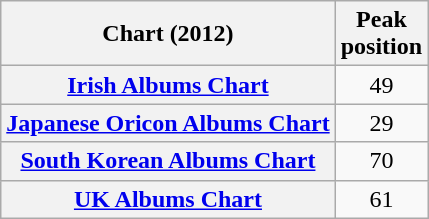<table class="wikitable sortable plainrowheaders" style="text-align:center">
<tr>
<th scope="col">Chart (2012)</th>
<th scope="col">Peak<br>position</th>
</tr>
<tr>
<th scope="row"><a href='#'>Irish Albums Chart</a></th>
<td>49</td>
</tr>
<tr>
<th scope="row"><a href='#'>Japanese Oricon Albums Chart</a></th>
<td>29</td>
</tr>
<tr>
<th scope="row"><a href='#'>South Korean Albums Chart</a></th>
<td>70</td>
</tr>
<tr>
<th scope="row"><a href='#'>UK Albums Chart</a></th>
<td>61</td>
</tr>
</table>
